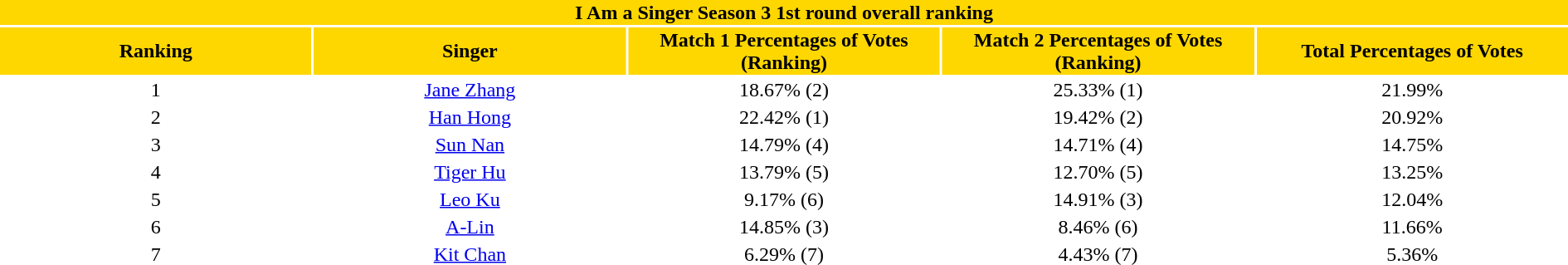<table class="wikitalble" width="100%" style="text-align:center">
<tr align=center style="background:gold">
<td colspan="5"><div><strong>I Am a Singer Season 3 1st round overall ranking</strong></div></td>
</tr>
<tr align=center style="background:gold">
<td style="width:10%"><strong>Ranking</strong></td>
<td style="width:10%"><strong>Singer</strong></td>
<td style="width:10%"><strong>Match 1 Percentages of Votes (Ranking)</strong></td>
<td style="width:10%"><strong>Match 2 Percentages of Votes (Ranking)</strong></td>
<td style="width:10%"><strong>Total Percentages of Votes</strong></td>
</tr>
<tr>
<td>1</td>
<td><a href='#'>Jane Zhang</a></td>
<td>18.67% (2)</td>
<td>25.33% (1)</td>
<td>21.99%</td>
</tr>
<tr>
<td>2</td>
<td><a href='#'>Han Hong</a></td>
<td>22.42% (1)</td>
<td>19.42% (2)</td>
<td>20.92%</td>
</tr>
<tr>
<td>3</td>
<td><a href='#'>Sun Nan</a></td>
<td>14.79% (4) </td>
<td>14.71% (4) </td>
<td>14.75%</td>
</tr>
<tr>
<td>4</td>
<td><a href='#'>Tiger Hu</a></td>
<td>13.79% (5)</td>
<td>12.70% (5)</td>
<td>13.25%</td>
</tr>
<tr>
<td>5</td>
<td><a href='#'>Leo Ku</a></td>
<td>9.17% (6)</td>
<td>14.91% (3)</td>
<td>12.04%</td>
</tr>
<tr>
<td>6</td>
<td><a href='#'>A-Lin</a></td>
<td>14.85% (3)</td>
<td>8.46% (6)</td>
<td>11.66%</td>
</tr>
<tr>
<td>7</td>
<td><a href='#'>Kit Chan</a></td>
<td>6.29% (7)</td>
<td>4.43% (7)</td>
<td>5.36%</td>
</tr>
</table>
